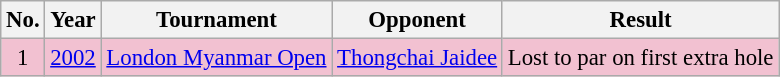<table class="wikitable" style="font-size:95%;">
<tr>
<th>No.</th>
<th>Year</th>
<th>Tournament</th>
<th>Opponent</th>
<th>Result</th>
</tr>
<tr style="background:#F2C1D1;">
<td align=center>1</td>
<td><a href='#'>2002</a></td>
<td><a href='#'>London Myanmar Open</a></td>
<td> <a href='#'>Thongchai Jaidee</a></td>
<td>Lost to par on first extra hole</td>
</tr>
</table>
